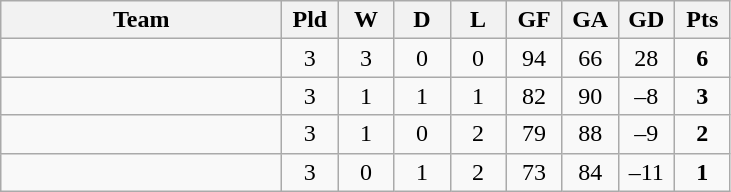<table class="wikitable" style="text-align: center;">
<tr>
<th width="180">Team</th>
<th width="30">Pld</th>
<th width="30">W</th>
<th width="30">D</th>
<th width="30">L</th>
<th width="30">GF</th>
<th width="30">GA</th>
<th width="30">GD</th>
<th width="30">Pts</th>
</tr>
<tr>
<td align="left"></td>
<td>3</td>
<td>3</td>
<td>0</td>
<td>0</td>
<td>94</td>
<td>66</td>
<td>28</td>
<td><strong>6</strong></td>
</tr>
<tr>
<td align="left"></td>
<td>3</td>
<td>1</td>
<td>1</td>
<td>1</td>
<td>82</td>
<td>90</td>
<td>–8</td>
<td><strong>3</strong></td>
</tr>
<tr>
<td align="left"></td>
<td>3</td>
<td>1</td>
<td>0</td>
<td>2</td>
<td>79</td>
<td>88</td>
<td>–9</td>
<td><strong>2</strong></td>
</tr>
<tr>
<td align="left"></td>
<td>3</td>
<td>0</td>
<td>1</td>
<td>2</td>
<td>73</td>
<td>84</td>
<td>–11</td>
<td><strong>1</strong></td>
</tr>
</table>
